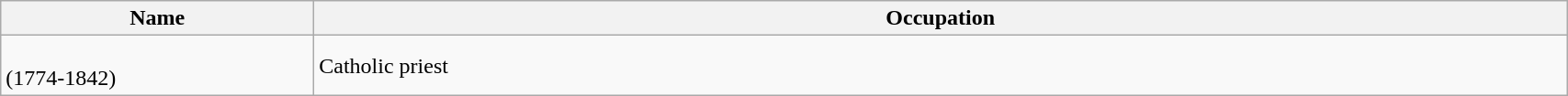<table class="mw-collapsible mw-collapsed wikitable sortable" width=90%>
<tr>
<th style= color:black; font-size:100%" align=center width=20%><strong>Name</strong></th>
<th style= color:black; font-size:100%" align=center><strong>Occupation</strong></th>
</tr>
<tr>
<td><br>(1774-1842)</td>
<td>Catholic priest</td>
</tr>
</table>
